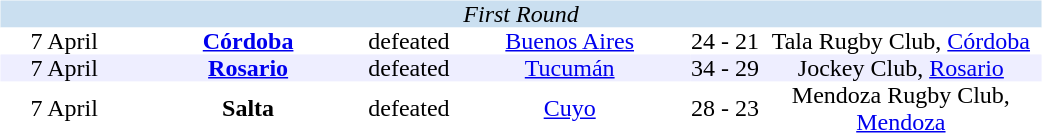<table width=700>
<tr>
<td width=700 valign="top"><br><table border=0 cellspacing=0 cellpadding=0 style="font-size: 100%; border-collapse: collapse;" width=100%>
<tr bgcolor="#CADFF0">
<td style="font-size:100%"; align="center" colspan="6"><em>First Round</em></td>
</tr>
<tr align=center bgcolor=#FFFFFF>
<td width=90>7 April</td>
<td width=170><strong><a href='#'>Córdoba</a></strong></td>
<td width=20>defeated</td>
<td width=170><a href='#'>Buenos Aires</a></td>
<td width=50>24 - 21</td>
<td width=200>Tala Rugby Club, <a href='#'>Córdoba</a></td>
</tr>
<tr align=center bgcolor=#EEEEFF>
<td width=90>7 April</td>
<td width=170><strong><a href='#'>Rosario</a></strong></td>
<td width=20>defeated</td>
<td width=170><a href='#'>Tucumán</a></td>
<td width=50>34 - 29</td>
<td width=200>Jockey Club, <a href='#'>Rosario</a></td>
</tr>
<tr align=center bgcolor=#FFFFFF>
<td width=90>7 April</td>
<td width=170><strong>Salta</strong></td>
<td width=20>defeated</td>
<td width=170><a href='#'>Cuyo</a></td>
<td width=50>28 - 23</td>
<td width=200>Mendoza Rugby Club, <a href='#'>Mendoza</a></td>
</tr>
</table>
</td>
</tr>
</table>
